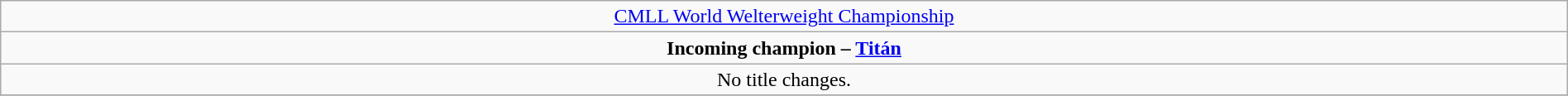<table class="wikitable" style="text-align:center; width:100%;">
<tr>
<td colspan="4" style="text-align: center;"><a href='#'>CMLL World Welterweight Championship</a></td>
</tr>
<tr>
<td colspan="4" style="text-align: center;"><strong>Incoming champion – <a href='#'>Titán</a></strong></td>
</tr>
<tr>
<td>No title changes.</td>
</tr>
<tr>
</tr>
</table>
